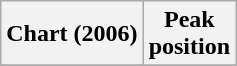<table class="wikitable plainrowheaders" style="text-align:center">
<tr>
<th scope="col">Chart (2006)</th>
<th scope="col">Peak<br>position</th>
</tr>
<tr>
</tr>
</table>
